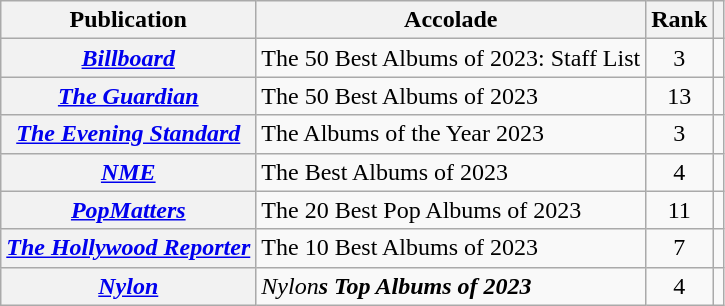<table class="wikitable sortable plainrowheaders">
<tr>
<th scope="col">Publication</th>
<th scope="col">Accolade</th>
<th scope="col">Rank</th>
<th scope="col" class="unsortable"></th>
</tr>
<tr>
<th scope="row"><em><a href='#'>Billboard</a></em></th>
<td>The 50 Best Albums of 2023: Staff List</td>
<td style="text-align:center;">3</td>
<td></td>
</tr>
<tr>
<th scope="row"><em><a href='#'>The Guardian</a></em></th>
<td>The 50 Best Albums of 2023</td>
<td style="text-align:center;">13</td>
<td></td>
</tr>
<tr>
<th scope="row"><em><a href='#'>The Evening Standard</a></em></th>
<td>The Albums of the Year 2023</td>
<td style="text-align:center;">3</td>
<td></td>
</tr>
<tr>
<th scope="row"><em><a href='#'>NME</a></em></th>
<td>The Best Albums of 2023</td>
<td style="text-align:center;">4</td>
<td></td>
</tr>
<tr>
<th scope="row"><em><a href='#'>PopMatters</a></em></th>
<td>The 20 Best Pop Albums of 2023</td>
<td style="text-align:center;">11</td>
<td></td>
</tr>
<tr>
<th scope="row"><em><a href='#'>The Hollywood Reporter</a></em></th>
<td>The 10 Best Albums of 2023</td>
<td style="text-align:center;">7</td>
<td></td>
</tr>
<tr>
<th scope="row"><em><a href='#'>Nylon</a></em></th>
<td><em>Nylon<strong>s Top Albums of 2023</td>
<td style="text-align:center;">4</td>
<td></td>
</tr>
</table>
